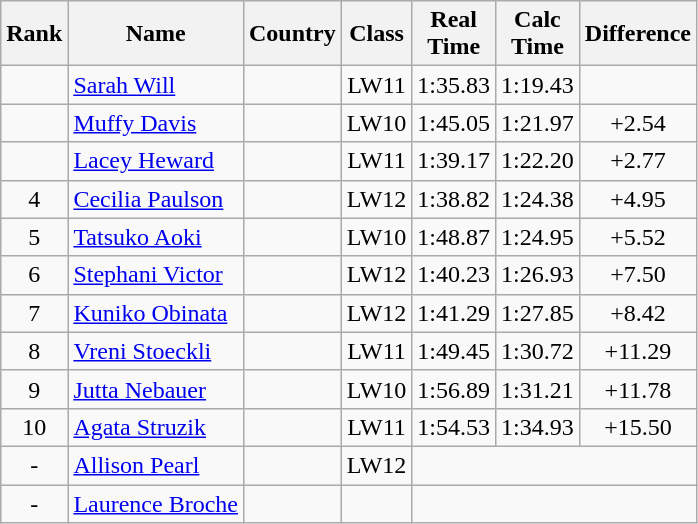<table class="wikitable sortable" style="text-align:center">
<tr>
<th>Rank</th>
<th>Name</th>
<th>Country</th>
<th>Class</th>
<th>Real<br>Time</th>
<th>Calc<br>Time</th>
<th Class="unsortable">Difference</th>
</tr>
<tr>
<td></td>
<td align=left><a href='#'>Sarah Will</a></td>
<td align=left></td>
<td>LW11</td>
<td>1:35.83</td>
<td>1:19.43</td>
</tr>
<tr>
<td></td>
<td align=left><a href='#'>Muffy Davis</a></td>
<td align=left></td>
<td>LW10</td>
<td>1:45.05</td>
<td>1:21.97</td>
<td>+2.54</td>
</tr>
<tr>
<td></td>
<td align=left><a href='#'>Lacey Heward</a></td>
<td align=left></td>
<td>LW11</td>
<td>1:39.17</td>
<td>1:22.20</td>
<td>+2.77</td>
</tr>
<tr>
<td>4</td>
<td align=left><a href='#'>Cecilia Paulson</a></td>
<td align=left></td>
<td>LW12</td>
<td>1:38.82</td>
<td>1:24.38</td>
<td>+4.95</td>
</tr>
<tr>
<td>5</td>
<td align=left><a href='#'>Tatsuko Aoki</a></td>
<td align=left></td>
<td>LW10</td>
<td>1:48.87</td>
<td>1:24.95</td>
<td>+5.52</td>
</tr>
<tr>
<td>6</td>
<td align=left><a href='#'>Stephani Victor</a></td>
<td align=left></td>
<td>LW12</td>
<td>1:40.23</td>
<td>1:26.93</td>
<td>+7.50</td>
</tr>
<tr>
<td>7</td>
<td align=left><a href='#'>Kuniko Obinata</a></td>
<td align=left></td>
<td>LW12</td>
<td>1:41.29</td>
<td>1:27.85</td>
<td>+8.42</td>
</tr>
<tr>
<td>8</td>
<td align=left><a href='#'>Vreni Stoeckli</a></td>
<td align=left></td>
<td>LW11</td>
<td>1:49.45</td>
<td>1:30.72</td>
<td>+11.29</td>
</tr>
<tr>
<td>9</td>
<td align=left><a href='#'>Jutta Nebauer</a></td>
<td align=left></td>
<td>LW10</td>
<td>1:56.89</td>
<td>1:31.21</td>
<td>+11.78</td>
</tr>
<tr>
<td>10</td>
<td align=left><a href='#'>Agata Struzik</a></td>
<td align=left></td>
<td>LW11</td>
<td>1:54.53</td>
<td>1:34.93</td>
<td>+15.50</td>
</tr>
<tr>
<td>-</td>
<td align=left><a href='#'>Allison Pearl</a></td>
<td align=left></td>
<td>LW12</td>
<td colspan=3></td>
</tr>
<tr>
<td>-</td>
<td align=left><a href='#'>Laurence Broche</a></td>
<td align=left></td>
<td></td>
<td colspan=3></td>
</tr>
</table>
